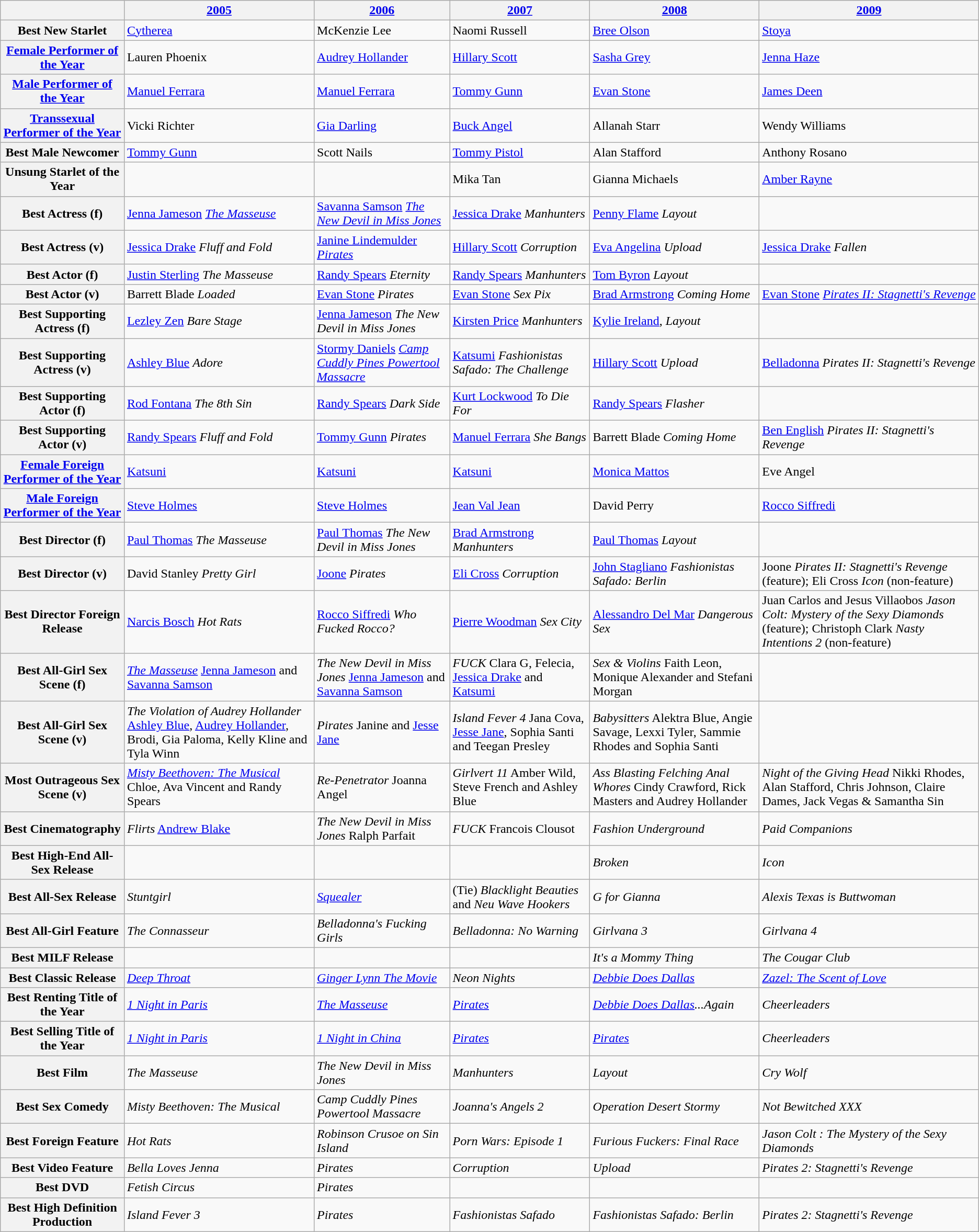<table class="wikitable" >
<tr>
<th></th>
<th><a href='#'>2005</a></th>
<th><a href='#'>2006</a></th>
<th><a href='#'>2007</a></th>
<th><a href='#'>2008</a></th>
<th><a href='#'>2009</a></th>
</tr>
<tr>
<th>Best New Starlet</th>
<td><a href='#'>Cytherea</a></td>
<td>McKenzie Lee</td>
<td>Naomi Russell</td>
<td><a href='#'>Bree Olson</a></td>
<td><a href='#'>Stoya</a></td>
</tr>
<tr>
<th><a href='#'>Female Performer of the Year</a></th>
<td>Lauren Phoenix</td>
<td><a href='#'>Audrey Hollander</a></td>
<td><a href='#'>Hillary Scott</a></td>
<td><a href='#'>Sasha Grey</a></td>
<td><a href='#'>Jenna Haze</a></td>
</tr>
<tr>
<th><a href='#'>Male Performer of the Year</a></th>
<td><a href='#'>Manuel Ferrara</a></td>
<td><a href='#'>Manuel Ferrara</a></td>
<td><a href='#'>Tommy Gunn</a></td>
<td><a href='#'>Evan Stone</a></td>
<td><a href='#'>James Deen</a></td>
</tr>
<tr>
<th><a href='#'>Transsexual Performer of the Year</a></th>
<td>Vicki Richter</td>
<td><a href='#'>Gia Darling</a></td>
<td><a href='#'>Buck Angel</a></td>
<td>Allanah Starr</td>
<td>Wendy Williams</td>
</tr>
<tr>
<th>Best Male Newcomer</th>
<td><a href='#'>Tommy Gunn</a></td>
<td>Scott Nails</td>
<td><a href='#'>Tommy Pistol</a></td>
<td>Alan Stafford</td>
<td>Anthony Rosano</td>
</tr>
<tr>
<th>Unsung Starlet of the Year</th>
<td></td>
<td></td>
<td>Mika Tan</td>
<td>Gianna Michaels</td>
<td><a href='#'>Amber Rayne</a></td>
</tr>
<tr>
<th>Best Actress (f)</th>
<td><a href='#'>Jenna Jameson</a> <em><a href='#'>The Masseuse</a></em></td>
<td><a href='#'>Savanna Samson</a> <em><a href='#'>The New Devil in Miss Jones</a></em></td>
<td><a href='#'>Jessica Drake</a> <em>Manhunters</em></td>
<td><a href='#'>Penny Flame</a> <em>Layout</em></td>
<td></td>
</tr>
<tr>
<th>Best Actress (v)</th>
<td><a href='#'>Jessica Drake</a> <em>Fluff and Fold</em></td>
<td><a href='#'>Janine Lindemulder</a> <em><a href='#'>Pirates</a></em></td>
<td><a href='#'>Hillary Scott</a> <em>Corruption</em></td>
<td><a href='#'>Eva Angelina</a> <em>Upload</em></td>
<td><a href='#'>Jessica Drake</a> <em>Fallen</em></td>
</tr>
<tr>
<th>Best Actor (f)</th>
<td><a href='#'>Justin Sterling</a> <em>The Masseuse</em></td>
<td><a href='#'>Randy Spears</a> <em>Eternity</em></td>
<td><a href='#'>Randy Spears</a> <em>Manhunters</em></td>
<td><a href='#'>Tom Byron</a> <em>Layout</em></td>
<td></td>
</tr>
<tr>
<th>Best Actor (v)</th>
<td>Barrett Blade <em>Loaded</em></td>
<td><a href='#'>Evan Stone</a> <em>Pirates</em></td>
<td><a href='#'>Evan Stone</a> <em>Sex Pix</em></td>
<td><a href='#'>Brad Armstrong</a> <em>Coming Home</em></td>
<td><a href='#'>Evan Stone</a> <em><a href='#'>Pirates II: Stagnetti's Revenge</a></em></td>
</tr>
<tr>
<th>Best Supporting Actress (f)</th>
<td><a href='#'>Lezley Zen</a> <em>Bare Stage</em></td>
<td><a href='#'>Jenna Jameson</a> <em>The New Devil in Miss Jones</em></td>
<td><a href='#'>Kirsten Price</a> <em>Manhunters</em></td>
<td><a href='#'>Kylie Ireland</a>, <em>Layout</em></td>
<td></td>
</tr>
<tr>
<th>Best Supporting Actress (v)</th>
<td><a href='#'>Ashley Blue</a> <em>Adore</em></td>
<td><a href='#'>Stormy Daniels</a> <em><a href='#'>Camp Cuddly Pines Powertool Massacre</a></em></td>
<td><a href='#'>Katsumi</a> <em>Fashionistas Safado: The Challenge</em></td>
<td><a href='#'>Hillary Scott</a> <em>Upload</em></td>
<td><a href='#'>Belladonna</a> <em>Pirates II: Stagnetti's Revenge</em></td>
</tr>
<tr>
<th>Best Supporting Actor (f)</th>
<td><a href='#'>Rod Fontana</a> <em>The 8th Sin</em></td>
<td><a href='#'>Randy Spears</a> <em>Dark Side</em></td>
<td><a href='#'>Kurt Lockwood</a> <em>To Die For</em></td>
<td><a href='#'>Randy Spears</a> <em>Flasher</em></td>
<td></td>
</tr>
<tr>
<th>Best Supporting Actor (v)</th>
<td><a href='#'>Randy Spears</a> <em>Fluff and Fold</em></td>
<td><a href='#'>Tommy Gunn</a> <em>Pirates</em></td>
<td><a href='#'>Manuel Ferrara</a> <em>She Bangs</em></td>
<td>Barrett Blade <em>Coming Home</em></td>
<td><a href='#'>Ben English</a> <em>Pirates II: Stagnetti's Revenge</em></td>
</tr>
<tr>
<th><a href='#'>Female Foreign Performer of the Year</a></th>
<td><a href='#'>Katsuni</a></td>
<td><a href='#'>Katsuni</a></td>
<td><a href='#'>Katsuni</a></td>
<td><a href='#'>Monica Mattos</a></td>
<td>Eve Angel</td>
</tr>
<tr>
<th><a href='#'>Male Foreign Performer of the Year</a></th>
<td><a href='#'>Steve Holmes</a></td>
<td><a href='#'>Steve Holmes</a></td>
<td><a href='#'>Jean Val Jean</a></td>
<td>David Perry</td>
<td><a href='#'>Rocco Siffredi</a></td>
</tr>
<tr>
<th>Best Director (f)</th>
<td><a href='#'>Paul Thomas</a> <em>The Masseuse</em></td>
<td><a href='#'>Paul Thomas</a> <em>The New Devil in Miss Jones</em></td>
<td><a href='#'>Brad Armstrong</a> <em>Manhunters</em></td>
<td><a href='#'>Paul Thomas</a> <em>Layout</em></td>
<td></td>
</tr>
<tr>
<th>Best Director (v)</th>
<td>David Stanley  <em>Pretty Girl</em></td>
<td><a href='#'>Joone</a> <em>Pirates</em></td>
<td><a href='#'>Eli Cross</a> <em>Corruption</em></td>
<td><a href='#'>John Stagliano</a> <em>Fashionistas Safado: Berlin</em></td>
<td>Joone <em>Pirates II: Stagnetti's Revenge</em> (feature); Eli Cross <em>Icon</em> (non-feature)</td>
</tr>
<tr>
<th>Best Director Foreign Release</th>
<td><a href='#'>Narcis Bosch</a> <em>Hot Rats</em></td>
<td><a href='#'>Rocco Siffredi</a> <em>Who Fucked Rocco?</em></td>
<td><a href='#'>Pierre Woodman</a> <em>Sex City</em></td>
<td><a href='#'>Alessandro Del Mar</a> <em>Dangerous Sex</em></td>
<td>Juan Carlos and Jesus Villaobos <em>Jason Colt: Mystery of the Sexy Diamonds</em> (feature); Christoph Clark <em>Nasty Intentions 2</em> (non-feature)</td>
</tr>
<tr>
<th>Best All-Girl Sex Scene (f)</th>
<td><em><a href='#'>The Masseuse</a></em> <a href='#'>Jenna Jameson</a> and <a href='#'>Savanna Samson</a></td>
<td><em>The New Devil in Miss Jones</em>  <a href='#'>Jenna Jameson</a> and <a href='#'>Savanna Samson</a></td>
<td><em>FUCK</em> Clara G, Felecia, <a href='#'>Jessica Drake</a> and <a href='#'>Katsumi</a></td>
<td><em>Sex & Violins</em> Faith Leon, Monique Alexander and Stefani Morgan</td>
<td></td>
</tr>
<tr>
<th>Best All-Girl Sex Scene (v)</th>
<td><em>The Violation of Audrey Hollander</em> <a href='#'>Ashley Blue</a>, <a href='#'>Audrey Hollander</a>, Brodi, Gia Paloma, Kelly Kline and Tyla Winn</td>
<td><em>Pirates</em> Janine and <a href='#'>Jesse Jane</a></td>
<td><em>Island Fever 4</em> Jana Cova, <a href='#'>Jesse Jane</a>, Sophia Santi and Teegan Presley</td>
<td><em>Babysitters</em> Alektra Blue, Angie Savage, Lexxi Tyler, Sammie Rhodes and Sophia Santi</td>
<td></td>
</tr>
<tr>
<th>Most Outrageous Sex Scene (v)</th>
<td><em><a href='#'>Misty Beethoven: The Musical</a></em> Chloe, Ava Vincent and Randy Spears</td>
<td><em>Re-Penetrator</em> Joanna Angel</td>
<td><em>Girlvert 11</em> Amber Wild, Steve French and Ashley Blue</td>
<td><em>Ass Blasting Felching Anal Whores</em> Cindy Crawford, Rick Masters and Audrey Hollander</td>
<td><em>Night of the Giving Head</em> Nikki Rhodes, Alan Stafford, Chris Johnson, Claire Dames, Jack Vegas & Samantha Sin</td>
</tr>
<tr>
<th>Best Cinematography</th>
<td><em>Flirts</em> <a href='#'>Andrew Blake</a></td>
<td><em>The New Devil in Miss Jones</em> Ralph Parfait</td>
<td><em>FUCK</em> Francois Clousot</td>
<td><em>Fashion Underground</em></td>
<td><em>Paid Companions</em></td>
</tr>
<tr>
<th>Best High-End All-Sex Release</th>
<td></td>
<td></td>
<td></td>
<td><em>Broken</em></td>
<td><em>Icon</em></td>
</tr>
<tr>
<th>Best All-Sex Release</th>
<td><em>Stuntgirl</em></td>
<td><em><a href='#'>Squealer</a></em></td>
<td>(Tie) <em>Blacklight Beauties</em> and <em>Neu Wave Hookers</em></td>
<td><em>G for Gianna</em></td>
<td><em>Alexis Texas is Buttwoman</em></td>
</tr>
<tr>
<th>Best All-Girl Feature</th>
<td><em>The Connasseur</em></td>
<td><em>Belladonna's Fucking Girls</em></td>
<td><em>Belladonna: No Warning</em></td>
<td><em>Girlvana 3</em></td>
<td><em>Girlvana 4</em></td>
</tr>
<tr>
<th>Best MILF Release</th>
<td></td>
<td></td>
<td></td>
<td><em>It's a Mommy Thing</em></td>
<td><em>The Cougar Club</em></td>
</tr>
<tr>
<th>Best Classic Release</th>
<td><em><a href='#'>Deep Throat</a></em></td>
<td><em><a href='#'>Ginger Lynn The Movie</a></em></td>
<td><em>Neon Nights</em></td>
<td><em><a href='#'>Debbie Does Dallas</a></em></td>
<td><em><a href='#'>Zazel: The Scent of Love</a></em></td>
</tr>
<tr>
<th>Best Renting Title of the Year</th>
<td><em><a href='#'>1 Night in Paris</a></em></td>
<td><em><a href='#'>The Masseuse</a></em></td>
<td><em><a href='#'>Pirates</a></em></td>
<td><em><a href='#'>Debbie Does Dallas</a>...Again</em></td>
<td><em>Cheerleaders</em></td>
</tr>
<tr>
<th>Best Selling Title of the Year</th>
<td><em><a href='#'>1 Night in Paris</a></em></td>
<td><em><a href='#'>1 Night in China</a></em></td>
<td><em><a href='#'>Pirates</a></em></td>
<td><em><a href='#'>Pirates</a></em></td>
<td><em>Cheerleaders</em></td>
</tr>
<tr>
<th>Best Film</th>
<td><em>The Masseuse</em></td>
<td><em>The New Devil in Miss Jones</em></td>
<td><em>Manhunters</em></td>
<td><em>Layout</em></td>
<td><em>Cry Wolf</em></td>
</tr>
<tr>
<th>Best Sex Comedy</th>
<td><em>Misty Beethoven: The Musical</em></td>
<td><em>Camp Cuddly Pines Powertool Massacre</em></td>
<td><em>Joanna's Angels 2</em></td>
<td><em>Operation Desert Stormy</em></td>
<td><em>Not Bewitched XXX</em></td>
</tr>
<tr>
<th>Best Foreign Feature</th>
<td><em>Hot Rats</em></td>
<td><em>Robinson Crusoe on Sin Island</em></td>
<td><em>Porn Wars: Episode 1</em></td>
<td><em>Furious Fuckers: Final Race</em></td>
<td><em>Jason Colt : The Mystery of the Sexy Diamonds</em></td>
</tr>
<tr>
<th>Best Video Feature</th>
<td><em>Bella Loves Jenna</em></td>
<td><em>Pirates</em></td>
<td><em>Corruption</em></td>
<td><em>Upload</em></td>
<td><em>Pirates 2: Stagnetti's Revenge</em></td>
</tr>
<tr>
<th>Best DVD</th>
<td><em>Fetish Circus</em></td>
<td><em>Pirates</em></td>
<td></td>
<td></td>
<td></td>
</tr>
<tr>
<th>Best High Definition Production</th>
<td><em>Island Fever 3</em></td>
<td><em>Pirates</em></td>
<td><em>Fashionistas Safado</em></td>
<td><em>Fashionistas Safado: Berlin</em></td>
<td><em>Pirates 2: Stagnetti's Revenge</em></td>
</tr>
</table>
